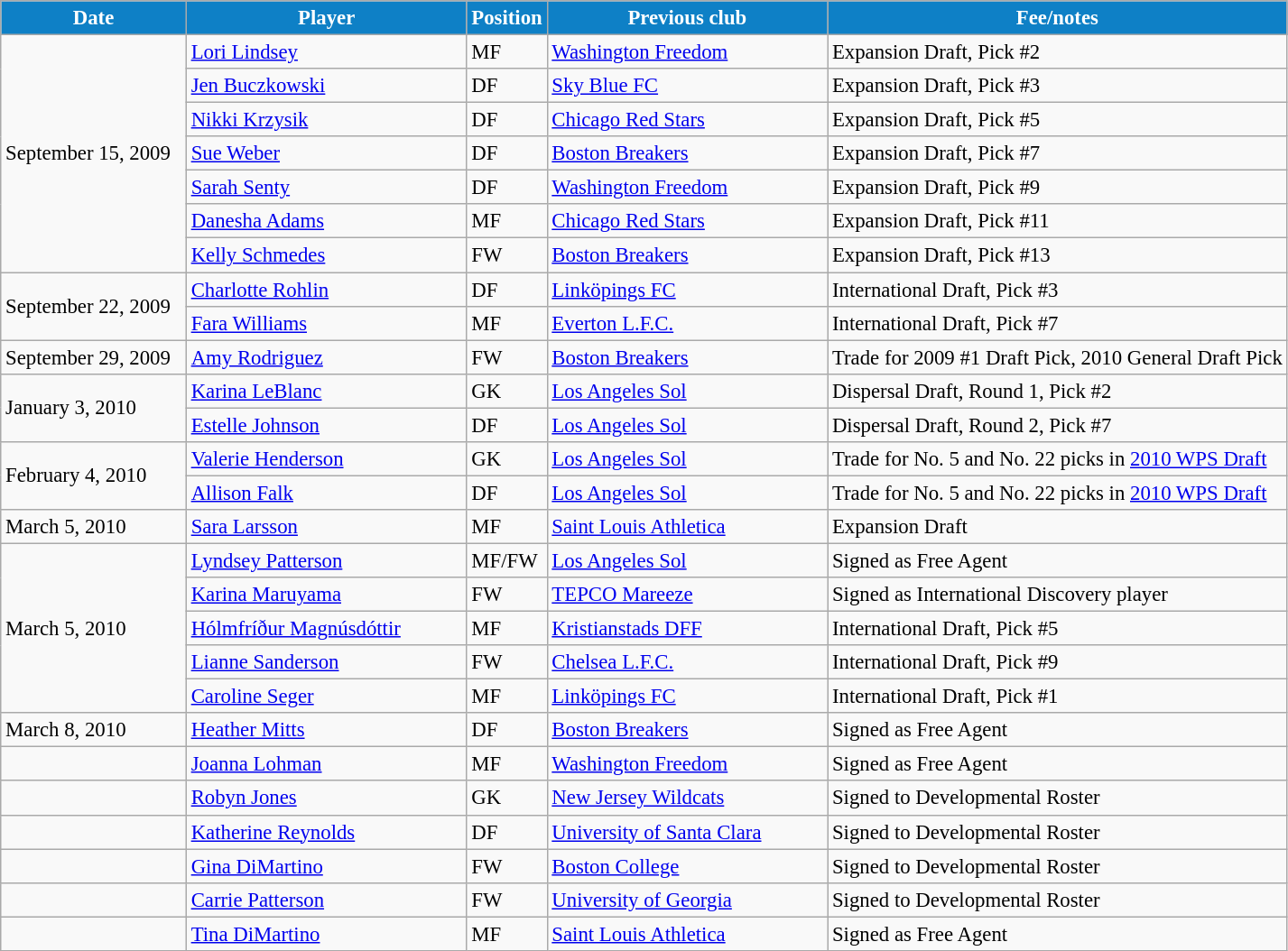<table class="wikitable" style="text-align:left; font-size:95%;">
<tr>
<th style="color:white; background:#0E80C6;width:130px;">Date</th>
<th style="color:white; background:#0E80C6;width:200px;">Player</th>
<th style="color:white; background:#0E80C6;width:50px;">Position</th>
<th style="color:white; background:#0E80C6;width:200px;">Previous club</th>
<th style="color:white; background:#0E80C6;">Fee/notes</th>
</tr>
<tr>
<td rowspan=7>September 15, 2009</td>
<td> <a href='#'>Lori Lindsey</a></td>
<td>MF</td>
<td> <a href='#'>Washington Freedom</a></td>
<td>Expansion Draft, Pick #2</td>
</tr>
<tr>
<td> <a href='#'>Jen Buczkowski</a></td>
<td>DF</td>
<td> <a href='#'>Sky Blue FC</a></td>
<td>Expansion Draft, Pick #3</td>
</tr>
<tr>
<td> <a href='#'>Nikki Krzysik</a></td>
<td>DF</td>
<td> <a href='#'>Chicago Red Stars</a></td>
<td>Expansion Draft, Pick #5</td>
</tr>
<tr>
<td> <a href='#'>Sue Weber</a></td>
<td>DF</td>
<td> <a href='#'>Boston Breakers</a></td>
<td>Expansion Draft, Pick #7</td>
</tr>
<tr>
<td> <a href='#'>Sarah Senty</a></td>
<td>DF</td>
<td> <a href='#'>Washington Freedom</a></td>
<td>Expansion Draft, Pick #9</td>
</tr>
<tr>
<td> <a href='#'>Danesha Adams</a></td>
<td>MF</td>
<td> <a href='#'>Chicago Red Stars</a></td>
<td>Expansion Draft, Pick #11</td>
</tr>
<tr>
<td> <a href='#'>Kelly Schmedes</a></td>
<td>FW</td>
<td> <a href='#'>Boston Breakers</a></td>
<td>Expansion Draft, Pick #13</td>
</tr>
<tr>
<td rowspan=2>September 22, 2009</td>
<td> <a href='#'>Charlotte Rohlin</a></td>
<td>DF</td>
<td> <a href='#'>Linköpings FC</a></td>
<td>International Draft, Pick #3</td>
</tr>
<tr>
<td> <a href='#'>Fara Williams</a></td>
<td>MF</td>
<td> <a href='#'>Everton L.F.C.</a></td>
<td>International Draft, Pick #7</td>
</tr>
<tr>
<td>September 29, 2009</td>
<td> <a href='#'>Amy Rodriguez</a></td>
<td>FW</td>
<td> <a href='#'>Boston Breakers</a></td>
<td>Trade for 2009 #1 Draft Pick, 2010 General Draft Pick</td>
</tr>
<tr>
<td rowspan=2>January 3, 2010</td>
<td> <a href='#'>Karina LeBlanc</a></td>
<td>GK</td>
<td> <a href='#'>Los Angeles Sol</a></td>
<td>Dispersal Draft, Round 1, Pick #2</td>
</tr>
<tr>
<td> <a href='#'>Estelle Johnson</a></td>
<td>DF</td>
<td> <a href='#'>Los Angeles Sol</a></td>
<td>Dispersal Draft, Round 2, Pick #7</td>
</tr>
<tr>
<td rowspan=2>February 4, 2010</td>
<td> <a href='#'>Valerie Henderson</a></td>
<td>GK</td>
<td> <a href='#'>Los Angeles Sol</a></td>
<td>Trade for No. 5 and No. 22 picks in <a href='#'>2010 WPS Draft</a></td>
</tr>
<tr>
<td> <a href='#'>Allison Falk</a></td>
<td>DF</td>
<td> <a href='#'>Los Angeles Sol</a></td>
<td>Trade for No. 5 and No. 22 picks in <a href='#'>2010 WPS Draft</a></td>
</tr>
<tr>
<td>March 5, 2010</td>
<td> <a href='#'>Sara Larsson</a></td>
<td>MF</td>
<td> <a href='#'>Saint Louis Athletica</a></td>
<td>Expansion Draft</td>
</tr>
<tr>
<td rowspan=5>March 5, 2010</td>
<td> <a href='#'>Lyndsey Patterson</a></td>
<td>MF/FW</td>
<td> <a href='#'>Los Angeles Sol</a></td>
<td>Signed as Free Agent</td>
</tr>
<tr>
<td> <a href='#'>Karina Maruyama</a></td>
<td>FW</td>
<td> <a href='#'>TEPCO Mareeze</a></td>
<td>Signed as International Discovery player</td>
</tr>
<tr>
<td> <a href='#'>Hólmfríður Magnúsdóttir</a></td>
<td>MF</td>
<td> <a href='#'>Kristianstads DFF</a></td>
<td>International Draft, Pick #5</td>
</tr>
<tr>
<td> <a href='#'>Lianne Sanderson</a></td>
<td>FW</td>
<td> <a href='#'>Chelsea L.F.C.</a></td>
<td>International Draft, Pick #9</td>
</tr>
<tr>
<td> <a href='#'>Caroline Seger</a></td>
<td>MF</td>
<td> <a href='#'>Linköpings FC</a></td>
<td>International Draft, Pick #1</td>
</tr>
<tr>
<td>March 8, 2010</td>
<td> <a href='#'>Heather Mitts</a></td>
<td>DF</td>
<td> <a href='#'>Boston Breakers</a></td>
<td>Signed as Free Agent</td>
</tr>
<tr>
<td></td>
<td> <a href='#'>Joanna Lohman</a></td>
<td>MF</td>
<td> <a href='#'>Washington Freedom</a></td>
<td>Signed as Free Agent</td>
</tr>
<tr>
<td></td>
<td> <a href='#'>Robyn Jones</a></td>
<td>GK</td>
<td> <a href='#'>New Jersey Wildcats</a></td>
<td>Signed to Developmental Roster</td>
</tr>
<tr>
<td></td>
<td> <a href='#'>Katherine Reynolds</a></td>
<td>DF</td>
<td> <a href='#'>University of Santa Clara</a></td>
<td>Signed to Developmental Roster</td>
</tr>
<tr>
<td></td>
<td> <a href='#'>Gina DiMartino</a></td>
<td>FW</td>
<td> <a href='#'>Boston College</a></td>
<td>Signed to Developmental Roster</td>
</tr>
<tr>
<td></td>
<td> <a href='#'>Carrie Patterson</a></td>
<td>FW</td>
<td> <a href='#'>University of Georgia</a></td>
<td>Signed to Developmental Roster</td>
</tr>
<tr>
<td></td>
<td> <a href='#'>Tina DiMartino</a></td>
<td>MF</td>
<td> <a href='#'>Saint Louis Athletica</a></td>
<td>Signed as Free Agent</td>
</tr>
</table>
